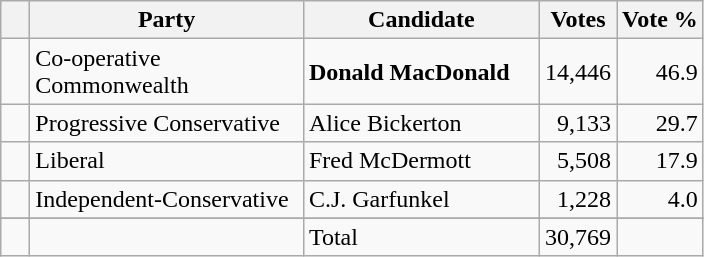<table class="wikitable">
<tr>
<th></th>
<th scope="col" style="width:175px;">Party</th>
<th scope="col" style="width:150px;">Candidate</th>
<th>Votes</th>
<th>Vote %</th>
</tr>
<tr>
<td>   </td>
<td>Co-operative Commonwealth</td>
<td><strong>Donald MacDonald</strong></td>
<td align=right>14,446</td>
<td align=right>46.9</td>
</tr>
<tr |>
<td>   </td>
<td>Progressive Conservative</td>
<td>Alice Bickerton</td>
<td align=right>9,133</td>
<td align=right>29.7</td>
</tr>
<tr |>
<td>   </td>
<td>Liberal</td>
<td>Fred McDermott</td>
<td align=right>5,508</td>
<td align=right>17.9</td>
</tr>
<tr |>
<td>   </td>
<td>Independent-Conservative</td>
<td>C.J. Garfunkel</td>
<td align=right>1,228</td>
<td align=right>4.0</td>
</tr>
<tr |>
</tr>
<tr |>
<td></td>
<td></td>
<td>Total</td>
<td align=right>30,769</td>
<td></td>
</tr>
</table>
